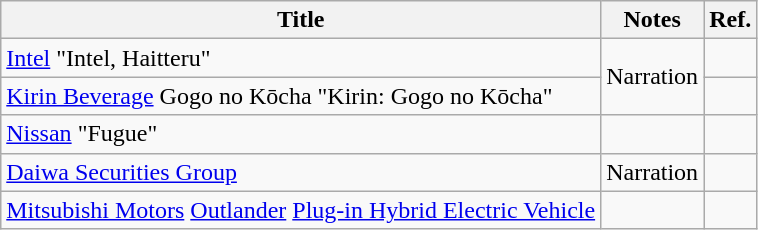<table class="wikitable">
<tr>
<th>Title</th>
<th>Notes</th>
<th>Ref.</th>
</tr>
<tr>
<td><a href='#'>Intel</a> "Intel, Haitteru"</td>
<td rowspan="2">Narration</td>
<td></td>
</tr>
<tr>
<td><a href='#'>Kirin Beverage</a> Gogo no Kōcha "Kirin: Gogo no Kōcha"</td>
<td></td>
</tr>
<tr>
<td><a href='#'>Nissan</a> "Fugue"</td>
<td></td>
<td></td>
</tr>
<tr>
<td><a href='#'>Daiwa Securities Group</a></td>
<td>Narration</td>
<td></td>
</tr>
<tr>
<td><a href='#'>Mitsubishi Motors</a> <a href='#'>Outlander</a> <a href='#'>Plug-in Hybrid Electric Vehicle</a></td>
<td></td>
<td></td>
</tr>
</table>
